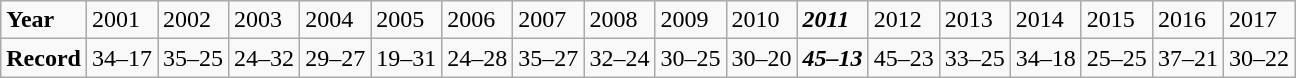<table class="wikitable">
<tr>
<td><strong>Year</strong></td>
<td>2001</td>
<td>2002</td>
<td>2003</td>
<td>2004</td>
<td>2005</td>
<td>2006</td>
<td>2007</td>
<td>2008</td>
<td>2009</td>
<td>2010</td>
<td><strong><em>2011</em></strong></td>
<td>2012</td>
<td>2013</td>
<td>2014</td>
<td>2015</td>
<td>2016</td>
<td>2017</td>
</tr>
<tr>
<td><strong>Record</strong></td>
<td>34–17</td>
<td>35–25</td>
<td>24–32</td>
<td>29–27</td>
<td>19–31</td>
<td>24–28</td>
<td>35–27</td>
<td>32–24</td>
<td>30–25</td>
<td>30–20</td>
<td><strong><em>45–13</em></strong></td>
<td>45–23</td>
<td>33–25</td>
<td>34–18</td>
<td>25–25</td>
<td>37–21</td>
<td>30–22</td>
</tr>
</table>
